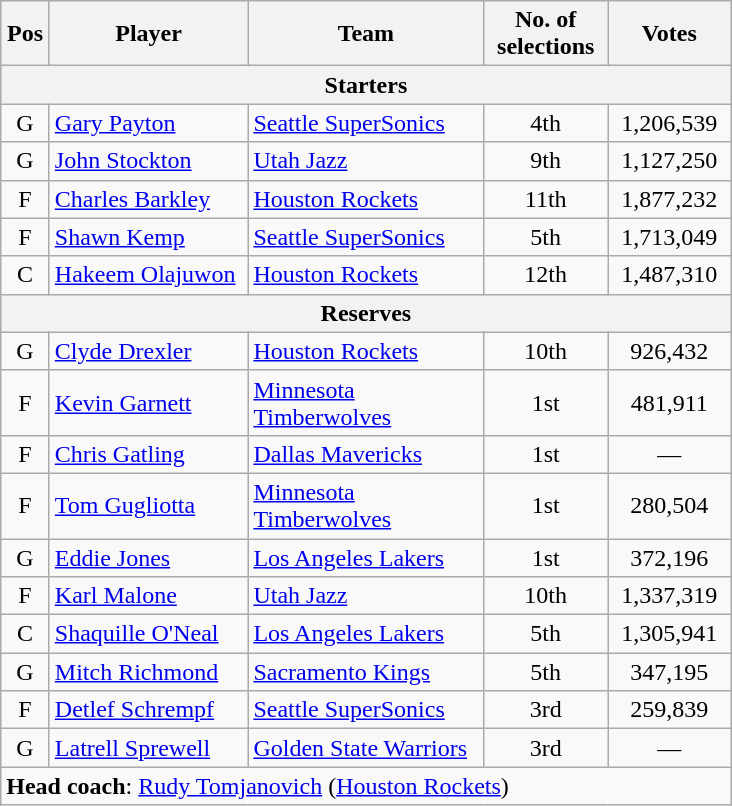<table class="wikitable" style="text-align:center">
<tr>
<th scope="col" style="width:25px;">Pos</th>
<th scope="col" style="width:125px;">Player</th>
<th scope="col" style="width:150px;">Team</th>
<th scope="col" style="width:75px;">No. of selections</th>
<th scope="col" style="width:75px;">Votes</th>
</tr>
<tr>
<th scope="col" colspan="5">Starters</th>
</tr>
<tr>
<td>G</td>
<td style="text-align:left"><a href='#'>Gary Payton</a></td>
<td style="text-align:left"><a href='#'>Seattle SuperSonics</a></td>
<td>4th</td>
<td>1,206,539</td>
</tr>
<tr>
<td>G</td>
<td style="text-align:left"><a href='#'>John Stockton</a></td>
<td style="text-align:left"><a href='#'>Utah Jazz</a></td>
<td>9th</td>
<td>1,127,250</td>
</tr>
<tr>
<td>F</td>
<td style="text-align:left"><a href='#'>Charles Barkley</a></td>
<td style="text-align:left"><a href='#'>Houston Rockets</a></td>
<td>11th</td>
<td>1,877,232</td>
</tr>
<tr>
<td>F</td>
<td style="text-align:left"><a href='#'>Shawn Kemp</a></td>
<td style="text-align:left"><a href='#'>Seattle SuperSonics</a></td>
<td>5th</td>
<td>1,713,049</td>
</tr>
<tr>
<td>C</td>
<td style="text-align:left"><a href='#'>Hakeem Olajuwon</a></td>
<td style="text-align:left"><a href='#'>Houston Rockets</a></td>
<td>12th</td>
<td>1,487,310</td>
</tr>
<tr>
<th scope="col" colspan="5">Reserves</th>
</tr>
<tr>
<td>G</td>
<td style="text-align:left"><a href='#'>Clyde Drexler</a></td>
<td style="text-align:left"><a href='#'>Houston Rockets</a></td>
<td>10th</td>
<td>926,432</td>
</tr>
<tr>
<td>F</td>
<td style="text-align:left"><a href='#'>Kevin Garnett</a></td>
<td style="text-align:left"><a href='#'>Minnesota Timberwolves</a></td>
<td>1st</td>
<td>481,911</td>
</tr>
<tr>
<td>F</td>
<td style="text-align:left"><a href='#'>Chris Gatling</a></td>
<td style="text-align:left"><a href='#'>Dallas Mavericks</a></td>
<td>1st</td>
<td>—</td>
</tr>
<tr>
<td>F</td>
<td style="text-align:left"><a href='#'>Tom Gugliotta</a></td>
<td style="text-align:left"><a href='#'>Minnesota Timberwolves</a></td>
<td>1st</td>
<td>280,504</td>
</tr>
<tr>
<td>G</td>
<td style="text-align:left"><a href='#'>Eddie Jones</a></td>
<td style="text-align:left"><a href='#'>Los Angeles Lakers</a></td>
<td>1st</td>
<td>372,196</td>
</tr>
<tr>
<td>F</td>
<td style="text-align:left"><a href='#'>Karl Malone</a></td>
<td style="text-align:left"><a href='#'>Utah Jazz</a></td>
<td>10th</td>
<td>1,337,319</td>
</tr>
<tr>
<td>C</td>
<td style="text-align:left"><a href='#'>Shaquille O'Neal</a></td>
<td style="text-align:left"><a href='#'>Los Angeles Lakers</a></td>
<td>5th</td>
<td>1,305,941</td>
</tr>
<tr>
<td>G</td>
<td style="text-align:left"><a href='#'>Mitch Richmond</a></td>
<td style="text-align:left"><a href='#'>Sacramento Kings</a></td>
<td>5th</td>
<td>347,195</td>
</tr>
<tr>
<td>F</td>
<td style="text-align:left"><a href='#'>Detlef Schrempf</a></td>
<td style="text-align:left"><a href='#'>Seattle SuperSonics</a></td>
<td>3rd</td>
<td>259,839</td>
</tr>
<tr>
<td>G</td>
<td style="text-align:left"><a href='#'>Latrell Sprewell</a></td>
<td style="text-align:left"><a href='#'>Golden State Warriors</a></td>
<td>3rd</td>
<td>—</td>
</tr>
<tr>
<td style="text-align:left" colspan="5"><strong>Head coach</strong>: <a href='#'>Rudy Tomjanovich</a> (<a href='#'>Houston Rockets</a>)</td>
</tr>
</table>
